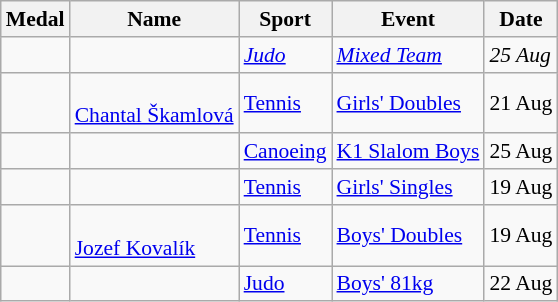<table class="wikitable sortable" style="font-size:90%">
<tr>
<th>Medal</th>
<th>Name</th>
<th>Sport</th>
<th>Event</th>
<th>Date</th>
</tr>
<tr>
<td><em></em></td>
<td><em></em></td>
<td><em><a href='#'>Judo</a></em></td>
<td><em><a href='#'>Mixed Team</a></em></td>
<td><em>25 Aug</em></td>
</tr>
<tr>
<td></td>
<td><br><a href='#'>Chantal Škamlová</a></td>
<td><a href='#'>Tennis</a></td>
<td><a href='#'>Girls' Doubles</a></td>
<td>21 Aug</td>
</tr>
<tr>
<td></td>
<td></td>
<td><a href='#'>Canoeing</a></td>
<td><a href='#'>K1 Slalom Boys</a></td>
<td>25 Aug</td>
</tr>
<tr>
<td></td>
<td></td>
<td><a href='#'>Tennis</a></td>
<td><a href='#'>Girls' Singles</a></td>
<td>19 Aug</td>
</tr>
<tr>
<td></td>
<td><br><a href='#'>Jozef Kovalík</a></td>
<td><a href='#'>Tennis</a></td>
<td><a href='#'>Boys' Doubles</a></td>
<td>19 Aug</td>
</tr>
<tr>
<td></td>
<td></td>
<td><a href='#'>Judo</a></td>
<td><a href='#'>Boys' 81kg</a></td>
<td>22 Aug</td>
</tr>
</table>
